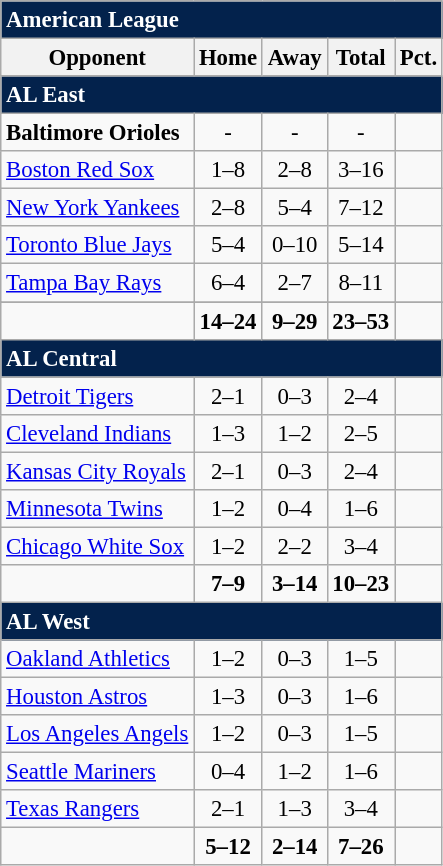<table class="wikitable" style="font-size: 95%; text-align: center">
<tr>
<td colspan="7" style="text-align:left; background:#03224c;color:#fff"><strong>American League</strong></td>
</tr>
<tr>
<th>Opponent</th>
<th>Home</th>
<th>Away</th>
<th>Total</th>
<th>Pct.</th>
</tr>
<tr>
<td colspan="7" style="text-align:left; background:#03224c;color:#fff"><strong>AL East</strong></td>
</tr>
<tr>
<td style="text-align:left"><strong> Baltimore Orioles</strong></td>
<td>-</td>
<td>-</td>
<td>-</td>
<td></td>
</tr>
<tr>
<td style="text-align:left"><a href='#'>Boston Red Sox</a></td>
<td>1–8</td>
<td>2–8</td>
<td>3–16</td>
<td></td>
</tr>
<tr>
<td style="text-align:left"><a href='#'>New York Yankees</a></td>
<td>2–8</td>
<td>5–4</td>
<td>7–12</td>
<td></td>
</tr>
<tr>
<td style="text-align:left"><a href='#'>Toronto Blue Jays</a></td>
<td>5–4</td>
<td>0–10</td>
<td>5–14</td>
<td></td>
</tr>
<tr>
<td style="text-align:left"><a href='#'>Tampa Bay Rays</a></td>
<td>6–4</td>
<td>2–7</td>
<td>8–11</td>
<td></td>
</tr>
<tr>
</tr>
<tr style="font-weight:bold">
<td></td>
<td>14–24</td>
<td>9–29</td>
<td>23–53</td>
<td></td>
</tr>
<tr>
<td colspan="7" style="text-align:left; background:#03224c;color:#fff"><strong>AL Central</strong></td>
</tr>
<tr>
<td style="text-align:left"><a href='#'>Detroit Tigers</a></td>
<td>2–1</td>
<td>0–3</td>
<td>2–4</td>
<td></td>
</tr>
<tr>
<td style="text-align:left"><a href='#'>Cleveland Indians</a></td>
<td>1–3</td>
<td>1–2</td>
<td>2–5</td>
<td></td>
</tr>
<tr>
<td style="text-align:left"><a href='#'>Kansas City Royals</a></td>
<td>2–1</td>
<td>0–3</td>
<td>2–4</td>
<td></td>
</tr>
<tr>
<td style="text-align:left"><a href='#'>Minnesota Twins</a></td>
<td>1–2</td>
<td>0–4</td>
<td>1–6</td>
<td></td>
</tr>
<tr>
<td style="text-align:left"><a href='#'>Chicago White Sox</a></td>
<td>1–2</td>
<td>2–2</td>
<td>3–4</td>
<td></td>
</tr>
<tr style="font-weight:bold">
<td></td>
<td>7–9</td>
<td>3–14</td>
<td>10–23</td>
<td></td>
</tr>
<tr>
<td colspan="7" style="text-align:left; background:#03224c;color:#fff"><strong>AL West</strong></td>
</tr>
<tr>
<td style="text-align:left"><a href='#'>Oakland Athletics</a></td>
<td>1–2</td>
<td>0–3</td>
<td>1–5</td>
<td></td>
</tr>
<tr>
<td style="text-align:left"><a href='#'>Houston Astros</a></td>
<td>1–3</td>
<td>0–3</td>
<td>1–6</td>
<td></td>
</tr>
<tr>
<td style="text-align:left"><a href='#'>Los Angeles Angels</a></td>
<td>1–2</td>
<td>0–3</td>
<td>1–5</td>
<td></td>
</tr>
<tr>
<td style="text-align:left"><a href='#'>Seattle Mariners</a></td>
<td>0–4</td>
<td>1–2</td>
<td>1–6</td>
<td></td>
</tr>
<tr>
<td style="text-align:left"><a href='#'>Texas Rangers</a></td>
<td>2–1</td>
<td>1–3</td>
<td>3–4</td>
<td></td>
</tr>
<tr style="font-weight:bold">
<td></td>
<td>5–12</td>
<td>2–14</td>
<td>7–26</td>
<td></td>
</tr>
</table>
